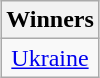<table class=wikitable style="text-align:center; margin:auto">
<tr>
<th>Winners</th>
</tr>
<tr>
<td> <a href='#'>Ukraine</a></td>
</tr>
</table>
